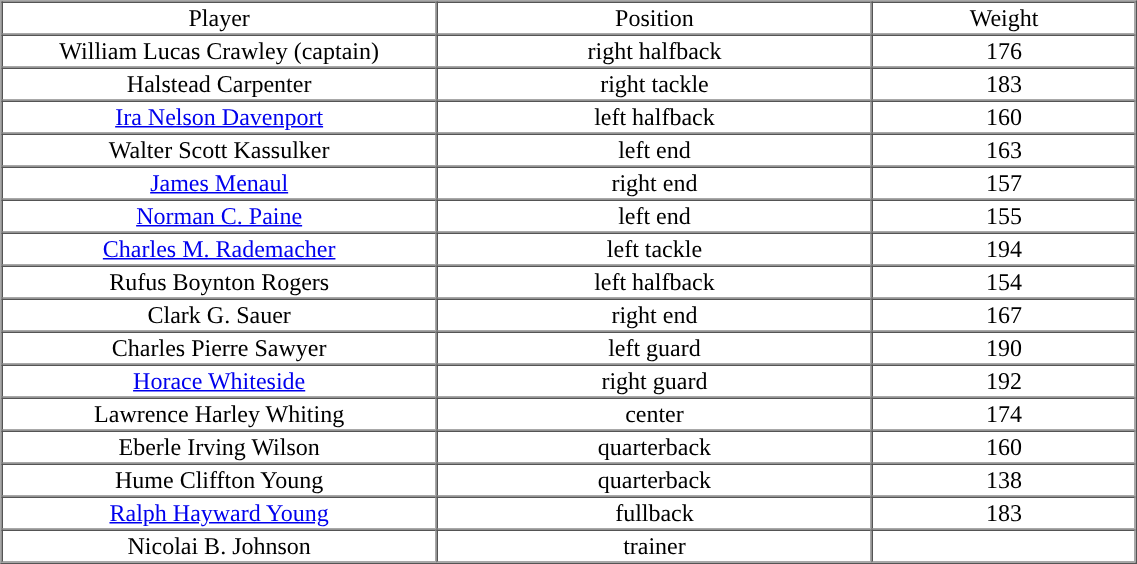<table cellpadding="1" border="1" cellspacing="0" width="60%" style="text-align:center;">
<tr>
<td>Player</td>
<td>Position</td>
<td>Weight</td>
</tr>
<tr align="center" bgcolor="">
<td>William Lucas Crawley (captain)</td>
<td>right halfback</td>
<td>176</td>
</tr>
<tr align="center" bgcolor="">
<td>Halstead Carpenter</td>
<td>right tackle</td>
<td>183</td>
</tr>
<tr align="center" bgcolor="">
<td><a href='#'>Ira Nelson Davenport</a></td>
<td>left halfback</td>
<td>160</td>
</tr>
<tr align="center" bgcolor="">
<td>Walter Scott Kassulker</td>
<td>left end</td>
<td>163</td>
</tr>
<tr align="center" bgcolor="">
<td><a href='#'>James Menaul</a></td>
<td>right end</td>
<td>157</td>
</tr>
<tr align="center" bgcolor="">
<td width="250"><a href='#'>Norman C. Paine</a></td>
<td width="250">left end</td>
<td width="150">155</td>
</tr>
<tr align="center" bgcolor="">
<td><a href='#'>Charles M. Rademacher</a></td>
<td>left tackle</td>
<td>194</td>
</tr>
<tr align="center" bgcolor="">
<td>Rufus Boynton Rogers</td>
<td>left halfback</td>
<td>154</td>
</tr>
<tr align="center" bgcolor="">
<td>Clark G. Sauer</td>
<td>right end</td>
<td>167</td>
</tr>
<tr align="center" bgcolor="">
<td>Charles Pierre Sawyer</td>
<td>left guard</td>
<td>190</td>
</tr>
<tr align="center" bgcolor="">
<td><a href='#'>Horace Whiteside</a></td>
<td>right guard</td>
<td>192</td>
</tr>
<tr align="center" bgcolor="">
<td>Lawrence Harley Whiting</td>
<td>center</td>
<td>174</td>
</tr>
<tr align="center" bgcolor="">
<td>Eberle Irving Wilson</td>
<td>quarterback</td>
<td>160</td>
</tr>
<tr align="center" bgcolor="">
<td>Hume Cliffton Young</td>
<td>quarterback</td>
<td>138</td>
</tr>
<tr align="center" bgcolor="">
<td><a href='#'>Ralph Hayward Young</a></td>
<td>fullback</td>
<td>183</td>
</tr>
<tr align="center" bgcolor="">
<td>Nicolai B. Johnson</td>
<td>trainer</td>
<td></td>
</tr>
<tr align="center" bgcolor="">
</tr>
</table>
